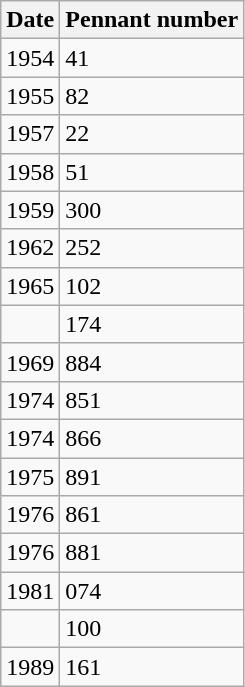<table class="wikitable">
<tr>
<th>Date</th>
<th>Pennant number</th>
</tr>
<tr>
<td>1954</td>
<td>41</td>
</tr>
<tr>
<td>1955</td>
<td>82</td>
</tr>
<tr>
<td>1957</td>
<td>22</td>
</tr>
<tr>
<td>1958</td>
<td>51</td>
</tr>
<tr>
<td>1959</td>
<td>300</td>
</tr>
<tr>
<td>1962</td>
<td>252</td>
</tr>
<tr>
<td>1965</td>
<td>102</td>
</tr>
<tr>
<td></td>
<td>174</td>
</tr>
<tr>
<td>1969</td>
<td>884</td>
</tr>
<tr>
<td>1974</td>
<td>851</td>
</tr>
<tr>
<td>1974</td>
<td>866</td>
</tr>
<tr>
<td>1975</td>
<td>891</td>
</tr>
<tr>
<td>1976</td>
<td>861</td>
</tr>
<tr>
<td>1976</td>
<td>881</td>
</tr>
<tr>
<td>1981</td>
<td>074</td>
</tr>
<tr>
<td></td>
<td>100</td>
</tr>
<tr>
<td>1989</td>
<td>161</td>
</tr>
</table>
